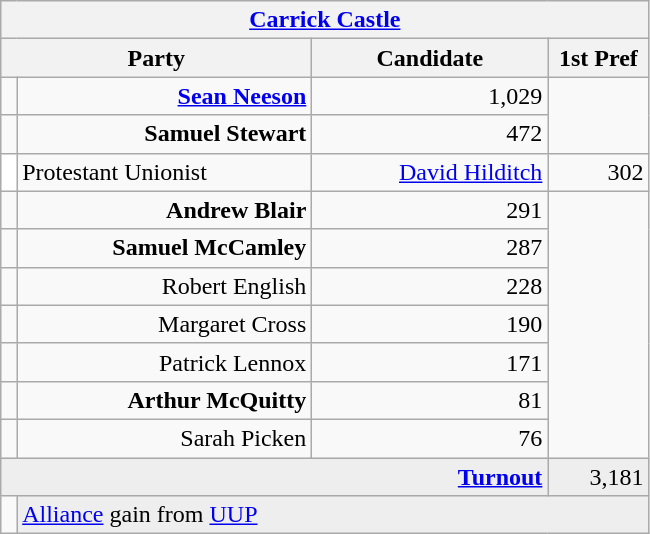<table class="wikitable">
<tr>
<th colspan="4" align="center"><a href='#'>Carrick Castle</a></th>
</tr>
<tr>
<th colspan="2" align="center" width=200>Party</th>
<th width=150>Candidate</th>
<th width=60>1st Pref</th>
</tr>
<tr>
<td></td>
<td align="right"><strong><a href='#'>Sean Neeson</a></strong></td>
<td align="right">1,029</td>
</tr>
<tr>
<td></td>
<td align="right"><strong>Samuel Stewart</strong></td>
<td align="right">472</td>
</tr>
<tr>
<td style="color:inherit;background-color: #FFFFFF"></td>
<td>Protestant Unionist</td>
<td align="right"><a href='#'>David Hilditch</a></td>
<td align="right">302</td>
</tr>
<tr>
<td></td>
<td align="right"><strong>Andrew Blair</strong></td>
<td align="right">291</td>
</tr>
<tr>
<td></td>
<td align="right"><strong>Samuel McCamley</strong></td>
<td align="right">287</td>
</tr>
<tr>
<td></td>
<td align="right">Robert English</td>
<td align="right">228</td>
</tr>
<tr>
<td></td>
<td align="right">Margaret Cross</td>
<td align="right">190</td>
</tr>
<tr>
<td></td>
<td align="right">Patrick Lennox</td>
<td align="right">171</td>
</tr>
<tr>
<td></td>
<td align="right"><strong>Arthur McQuitty</strong></td>
<td align="right">81</td>
</tr>
<tr>
<td></td>
<td align="right">Sarah Picken</td>
<td align="right">76</td>
</tr>
<tr bgcolor="EEEEEE">
<td colspan=3 align="right"><strong><a href='#'>Turnout</a></strong></td>
<td align="right">3,181</td>
</tr>
<tr>
<td bgcolor=></td>
<td colspan=3 bgcolor="EEEEEE"><a href='#'>Alliance</a> gain from <a href='#'>UUP</a></td>
</tr>
</table>
